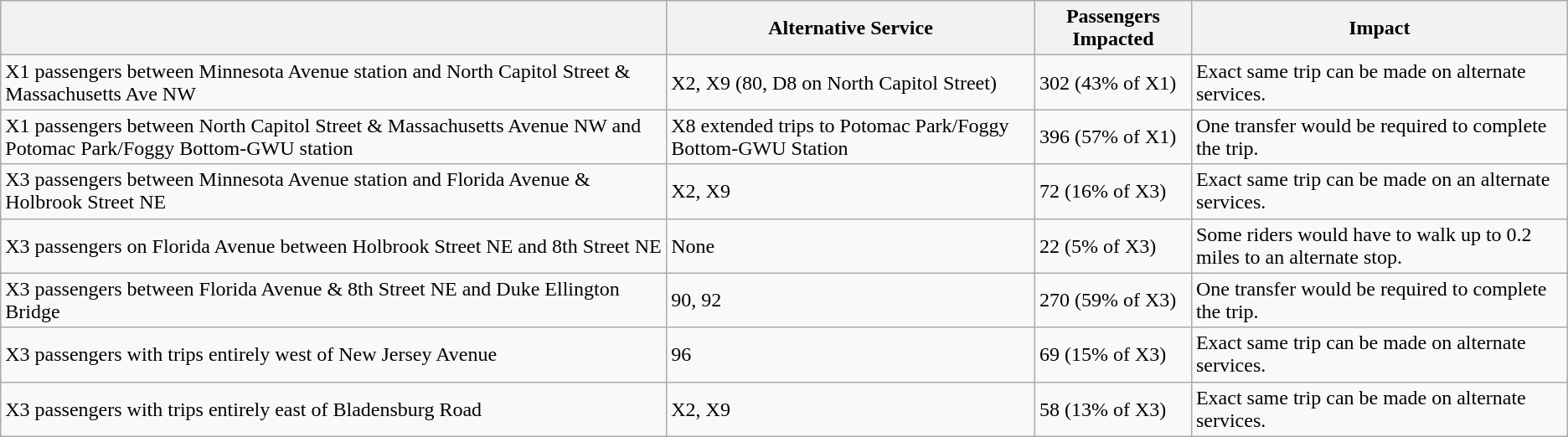<table class="wikitable">
<tr>
<th></th>
<th>Alternative Service</th>
<th>Passengers Impacted</th>
<th>Impact</th>
</tr>
<tr>
<td>X1 passengers between Minnesota Avenue station and North Capitol Street & Massachusetts Ave NW</td>
<td>X2, X9 (80, D8 on North Capitol Street)</td>
<td>302 (43% of X1)</td>
<td>Exact same trip can be made on alternate services.</td>
</tr>
<tr>
<td>X1 passengers between North Capitol Street & Massachusetts Avenue NW and Potomac Park/Foggy Bottom-GWU station</td>
<td>X8 extended trips to Potomac Park/Foggy Bottom-GWU Station</td>
<td>396 (57% of X1)</td>
<td>One transfer would be required to complete the trip.</td>
</tr>
<tr>
<td>X3 passengers between Minnesota Avenue station and Florida Avenue & Holbrook Street NE</td>
<td>X2, X9</td>
<td>72 (16% of X3)</td>
<td>Exact same trip can be made on an alternate services.</td>
</tr>
<tr>
<td>X3 passengers on Florida Avenue between Holbrook Street NE and 8th Street NE</td>
<td>None</td>
<td>22 (5% of X3)</td>
<td>Some riders would have to walk up to 0.2 miles to an alternate stop.</td>
</tr>
<tr>
<td>X3 passengers between Florida Avenue & 8th Street NE and Duke Ellington Bridge</td>
<td>90, 92</td>
<td>270 (59% of X3)</td>
<td>One transfer would be required to complete the trip.</td>
</tr>
<tr>
<td>X3 passengers with trips entirely west of New Jersey Avenue</td>
<td>96</td>
<td>69 (15% of X3)</td>
<td>Exact same trip can be made on alternate services.</td>
</tr>
<tr>
<td>X3 passengers with trips entirely east of Bladensburg Road</td>
<td>X2, X9</td>
<td>58 (13% of X3)</td>
<td>Exact same trip can be made on alternate services.</td>
</tr>
</table>
